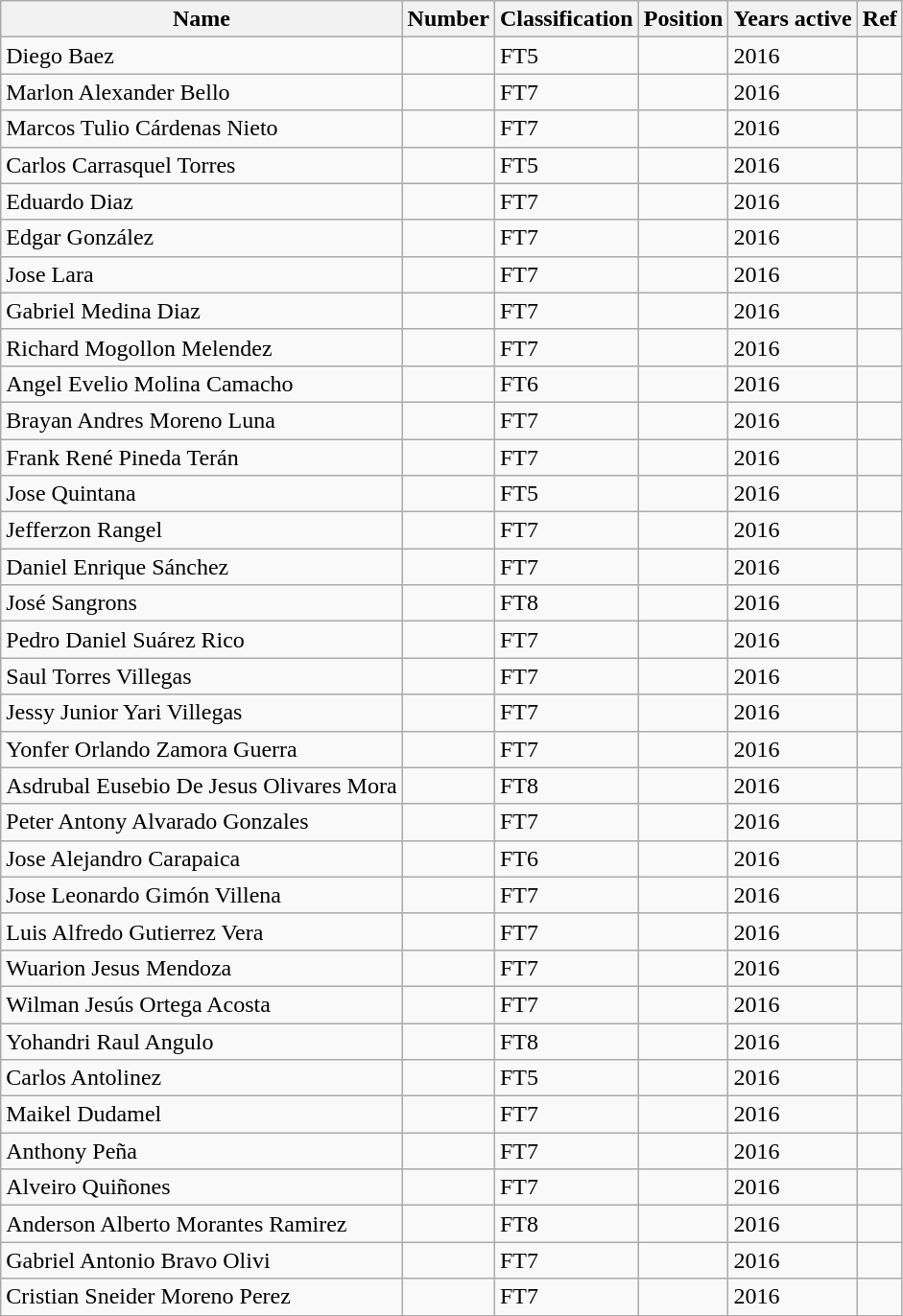<table class="wikitable sortable">
<tr>
<th>Name</th>
<th>Number</th>
<th>Classification</th>
<th>Position</th>
<th>Years active</th>
<th>Ref</th>
</tr>
<tr>
<td>Diego Baez</td>
<td></td>
<td>FT5</td>
<td></td>
<td>2016</td>
<td></td>
</tr>
<tr --->
<td>Marlon Alexander Bello</td>
<td></td>
<td>FT7</td>
<td></td>
<td>2016</td>
<td></td>
</tr>
<tr --->
<td>Marcos Tulio Cárdenas Nieto</td>
<td></td>
<td>FT7</td>
<td></td>
<td>2016</td>
<td></td>
</tr>
<tr --->
<td>Carlos Carrasquel Torres</td>
<td></td>
<td>FT5</td>
<td></td>
<td>2016</td>
<td></td>
</tr>
<tr --->
<td>Eduardo Diaz</td>
<td></td>
<td>FT7</td>
<td></td>
<td>2016</td>
<td></td>
</tr>
<tr --->
<td>Edgar González</td>
<td></td>
<td>FT7</td>
<td></td>
<td>2016</td>
<td></td>
</tr>
<tr --->
<td>Jose Lara</td>
<td></td>
<td>FT7</td>
<td></td>
<td>2016</td>
<td></td>
</tr>
<tr --->
<td>Gabriel Medina Diaz</td>
<td></td>
<td>FT7</td>
<td></td>
<td>2016</td>
<td></td>
</tr>
<tr --->
<td>Richard Mogollon Melendez</td>
<td></td>
<td>FT7</td>
<td></td>
<td>2016</td>
<td></td>
</tr>
<tr --->
<td>Angel Evelio Molina Camacho</td>
<td></td>
<td>FT6</td>
<td></td>
<td>2016</td>
<td></td>
</tr>
<tr --->
<td>Brayan Andres Moreno Luna</td>
<td></td>
<td>FT7</td>
<td></td>
<td>2016</td>
<td></td>
</tr>
<tr --->
<td>Frank René Pineda Terán</td>
<td></td>
<td>FT7</td>
<td></td>
<td>2016</td>
<td></td>
</tr>
<tr --->
<td>Jose Quintana</td>
<td></td>
<td>FT5</td>
<td></td>
<td>2016</td>
<td></td>
</tr>
<tr --->
<td>Jefferzon Rangel</td>
<td></td>
<td>FT7</td>
<td></td>
<td>2016</td>
<td></td>
</tr>
<tr --->
<td>Daniel Enrique Sánchez</td>
<td></td>
<td>FT7</td>
<td></td>
<td>2016</td>
<td></td>
</tr>
<tr --->
<td>José Sangrons</td>
<td></td>
<td>FT8</td>
<td></td>
<td>2016</td>
<td></td>
</tr>
<tr --->
<td>Pedro Daniel Suárez Rico</td>
<td></td>
<td>FT7</td>
<td></td>
<td>2016</td>
<td></td>
</tr>
<tr --->
<td>Saul Torres Villegas</td>
<td></td>
<td>FT7</td>
<td></td>
<td>2016</td>
<td></td>
</tr>
<tr --->
<td>Jessy Junior Yari Villegas</td>
<td></td>
<td>FT7</td>
<td></td>
<td>2016</td>
<td></td>
</tr>
<tr --->
<td>Yonfer Orlando Zamora Guerra</td>
<td></td>
<td>FT7</td>
<td></td>
<td>2016</td>
<td></td>
</tr>
<tr --->
<td>Asdrubal Eusebio De Jesus Olivares Mora</td>
<td></td>
<td>FT8</td>
<td></td>
<td>2016</td>
<td></td>
</tr>
<tr --->
<td>Peter Antony Alvarado Gonzales</td>
<td></td>
<td>FT7</td>
<td></td>
<td>2016</td>
<td></td>
</tr>
<tr --->
<td>Jose Alejandro Carapaica</td>
<td></td>
<td>FT6</td>
<td></td>
<td>2016</td>
<td></td>
</tr>
<tr --->
<td>Jose Leonardo Gimón Villena</td>
<td></td>
<td>FT7</td>
<td></td>
<td>2016</td>
<td></td>
</tr>
<tr --->
<td>Luis Alfredo Gutierrez Vera</td>
<td></td>
<td>FT7</td>
<td></td>
<td>2016</td>
<td></td>
</tr>
<tr --->
<td>Wuarion Jesus Mendoza</td>
<td></td>
<td>FT7</td>
<td></td>
<td>2016</td>
<td></td>
</tr>
<tr --->
<td>Wilman Jesús Ortega Acosta</td>
<td></td>
<td>FT7</td>
<td></td>
<td>2016</td>
<td></td>
</tr>
<tr --->
<td>Yohandri Raul Angulo</td>
<td></td>
<td>FT8</td>
<td></td>
<td>2016</td>
<td></td>
</tr>
<tr --->
<td>Carlos Antolinez</td>
<td></td>
<td>FT5</td>
<td></td>
<td>2016</td>
<td></td>
</tr>
<tr --->
<td>Maikel Dudamel</td>
<td></td>
<td>FT7</td>
<td></td>
<td>2016</td>
<td></td>
</tr>
<tr --->
<td>Anthony Peña</td>
<td></td>
<td>FT7</td>
<td></td>
<td>2016</td>
<td></td>
</tr>
<tr --->
<td>Alveiro Quiñones</td>
<td></td>
<td>FT7</td>
<td></td>
<td>2016</td>
<td></td>
</tr>
<tr --->
<td>Anderson Alberto Morantes Ramirez</td>
<td></td>
<td>FT8</td>
<td></td>
<td>2016</td>
<td></td>
</tr>
<tr --->
<td>Gabriel Antonio Bravo Olivi</td>
<td></td>
<td>FT7</td>
<td></td>
<td>2016</td>
<td></td>
</tr>
<tr --->
<td>Cristian Sneider Moreno Perez</td>
<td></td>
<td>FT7</td>
<td></td>
<td>2016</td>
<td></td>
</tr>
</table>
